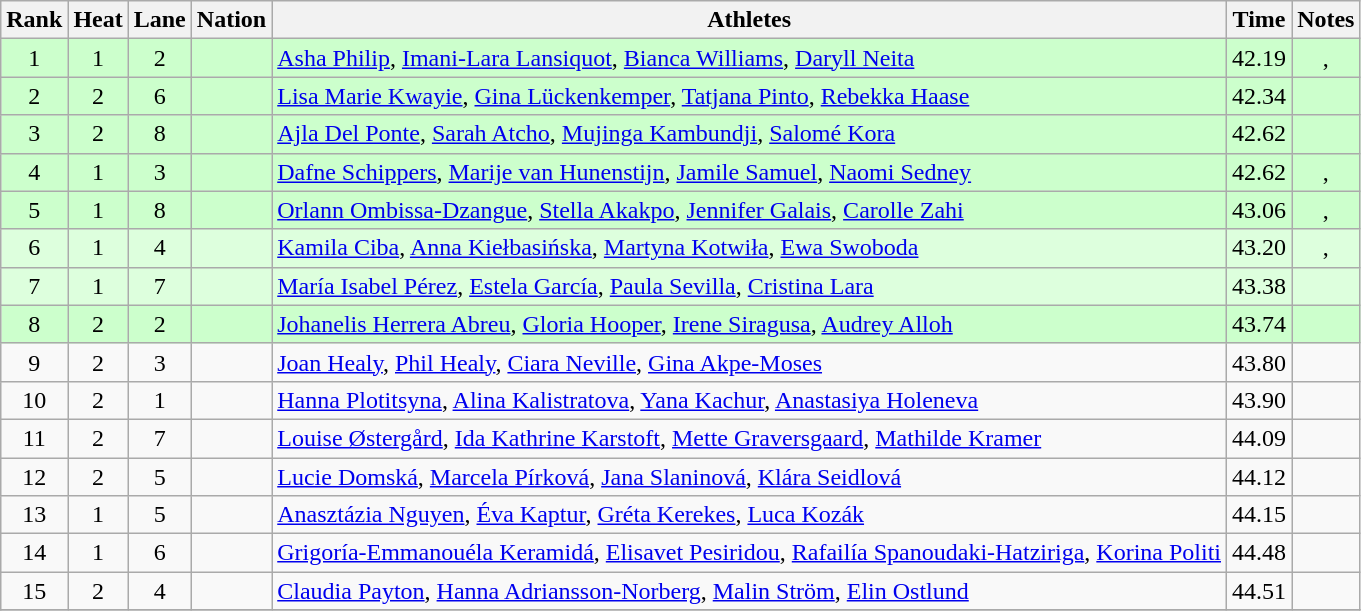<table class="wikitable sortable" style="text-align:center">
<tr>
<th>Rank</th>
<th>Heat</th>
<th>Lane</th>
<th>Nation</th>
<th>Athletes</th>
<th>Time</th>
<th>Notes</th>
</tr>
<tr bgcolor=ccffcc>
<td>1</td>
<td>1</td>
<td>2</td>
<td align=left></td>
<td align=left><a href='#'>Asha Philip</a>, <a href='#'>Imani-Lara Lansiquot</a>, <a href='#'>Bianca Williams</a>, <a href='#'>Daryll Neita</a></td>
<td>42.19</td>
<td>, <strong></strong></td>
</tr>
<tr bgcolor=ccffcc>
<td>2</td>
<td>2</td>
<td>6</td>
<td align=left></td>
<td align=left><a href='#'>Lisa Marie Kwayie</a>, <a href='#'>Gina Lückenkemper</a>, <a href='#'>Tatjana Pinto</a>, <a href='#'>Rebekka Haase</a></td>
<td>42.34</td>
<td></td>
</tr>
<tr bgcolor=ccffcc>
<td>3</td>
<td>2</td>
<td>8</td>
<td align=left></td>
<td align=left><a href='#'>Ajla Del Ponte</a>, <a href='#'>Sarah Atcho</a>, <a href='#'>Mujinga Kambundji</a>, <a href='#'>Salomé Kora</a></td>
<td>42.62</td>
<td></td>
</tr>
<tr bgcolor=ccffcc>
<td>4</td>
<td>1</td>
<td>3</td>
<td align=left></td>
<td align=left><a href='#'>Dafne Schippers</a>, <a href='#'>Marije van Hunenstijn</a>, <a href='#'>Jamile Samuel</a>, <a href='#'>Naomi Sedney</a></td>
<td>42.62</td>
<td>, </td>
</tr>
<tr bgcolor=ccffcc>
<td>5</td>
<td>1</td>
<td>8</td>
<td align=left></td>
<td align=left><a href='#'>Orlann Ombissa-Dzangue</a>, <a href='#'>Stella Akakpo</a>, <a href='#'>Jennifer Galais</a>, <a href='#'>Carolle Zahi</a></td>
<td>43.06</td>
<td>, </td>
</tr>
<tr bgcolor=ddffdd>
<td>6</td>
<td>1</td>
<td>4</td>
<td align=left></td>
<td align=left><a href='#'>Kamila Ciba</a>, <a href='#'>Anna Kiełbasińska</a>, <a href='#'>Martyna Kotwiła</a>, <a href='#'>Ewa Swoboda</a></td>
<td>43.20</td>
<td>, </td>
</tr>
<tr bgcolor=ddffdd>
<td>7</td>
<td>1</td>
<td>7</td>
<td align=left></td>
<td align=left><a href='#'>María Isabel Pérez</a>, <a href='#'>Estela García</a>, <a href='#'>Paula Sevilla</a>, <a href='#'>Cristina Lara</a></td>
<td>43.38</td>
<td></td>
</tr>
<tr bgcolor=ccffcc>
<td>8</td>
<td>2</td>
<td>2</td>
<td align=left></td>
<td align=left><a href='#'>Johanelis Herrera Abreu</a>, <a href='#'>Gloria Hooper</a>, <a href='#'>Irene Siragusa</a>, <a href='#'>Audrey Alloh</a></td>
<td>43.74</td>
<td></td>
</tr>
<tr>
<td>9</td>
<td>2</td>
<td>3</td>
<td align=left></td>
<td align=left><a href='#'>Joan Healy</a>, <a href='#'>Phil Healy</a>, <a href='#'>Ciara Neville</a>, <a href='#'>Gina Akpe-Moses</a></td>
<td>43.80</td>
<td><strong></strong></td>
</tr>
<tr>
<td>10</td>
<td>2</td>
<td>1</td>
<td align=left></td>
<td align=left><a href='#'>Hanna Plotitsyna</a>, <a href='#'>Alina Kalistratova</a>, <a href='#'>Yana Kachur</a>, <a href='#'>Anastasiya Holeneva</a></td>
<td>43.90</td>
<td></td>
</tr>
<tr>
<td>11</td>
<td>2</td>
<td>7</td>
<td align=left></td>
<td align=left><a href='#'>Louise Østergård</a>, <a href='#'>Ida Kathrine Karstoft</a>, <a href='#'>Mette Graversgaard</a>, <a href='#'>Mathilde Kramer</a></td>
<td>44.09</td>
<td><strong></strong></td>
</tr>
<tr>
<td>12</td>
<td>2</td>
<td>5</td>
<td align=left></td>
<td align=left><a href='#'>Lucie Domská</a>, <a href='#'>Marcela Pírková</a>, <a href='#'>Jana Slaninová</a>, <a href='#'>Klára Seidlová</a></td>
<td>44.12</td>
<td></td>
</tr>
<tr>
<td>13</td>
<td>1</td>
<td>5</td>
<td align=left></td>
<td align=left><a href='#'>Anasztázia Nguyen</a>, <a href='#'>Éva Kaptur</a>, <a href='#'>Gréta Kerekes</a>, <a href='#'>Luca Kozák</a></td>
<td>44.15</td>
<td></td>
</tr>
<tr>
<td>14</td>
<td>1</td>
<td>6</td>
<td align=left></td>
<td align=left><a href='#'>Grigoría-Emmanouéla Keramidá</a>, <a href='#'>Elisavet Pesiridou</a>, <a href='#'>Rafailía Spanoudaki-Hatziriga</a>, <a href='#'>Korina Politi</a></td>
<td>44.48</td>
<td></td>
</tr>
<tr>
<td>15</td>
<td>2</td>
<td>4</td>
<td align=left></td>
<td align=left><a href='#'>Claudia Payton</a>, <a href='#'>Hanna Adriansson-Norberg</a>, <a href='#'>Malin Ström</a>, <a href='#'>Elin Ostlund</a></td>
<td>44.51</td>
<td></td>
</tr>
<tr>
</tr>
</table>
